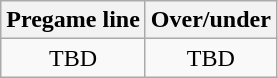<table class="wikitable">
<tr align="center">
<th style=>Pregame line</th>
<th style=>Over/under</th>
</tr>
<tr align="center">
<td>TBD</td>
<td>TBD</td>
</tr>
</table>
